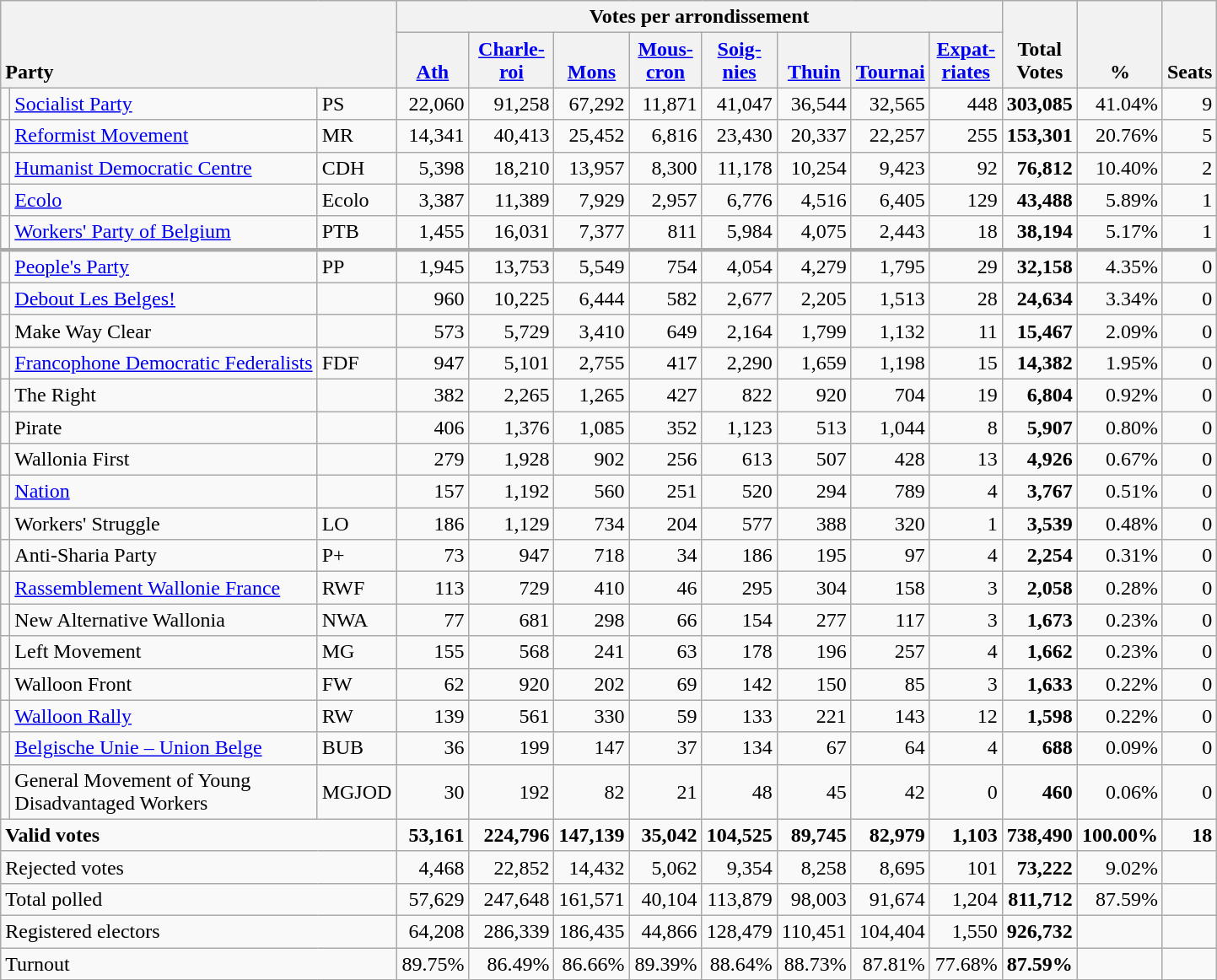<table class="wikitable" border="1" style="text-align:right;">
<tr>
<th style="text-align:left;" valign=bottom rowspan=2 colspan=3>Party</th>
<th colspan=8>Votes per arrondissement</th>
<th align=center valign=bottom rowspan=2 width="50">Total Votes</th>
<th align=center valign=bottom rowspan=2 width="50">%</th>
<th align=center valign=bottom rowspan=2>Seats</th>
</tr>
<tr>
<th align=center valign=bottom width="50"><a href='#'>Ath</a></th>
<th align=center valign=bottom width="60"><a href='#'>Charle- roi</a></th>
<th align=center valign=bottom width="50"><a href='#'>Mons</a></th>
<th align=center valign=bottom width="50"><a href='#'>Mous- cron</a></th>
<th align=center valign=bottom width="50"><a href='#'>Soig- nies</a></th>
<th align=center valign=bottom width="50"><a href='#'>Thuin</a></th>
<th align=center valign=bottom width="50"><a href='#'>Tournai</a></th>
<th align=center valign=bottom width="50"><a href='#'>Expat- riates</a></th>
</tr>
<tr>
<td></td>
<td align=left><a href='#'>Socialist Party</a></td>
<td align=left>PS</td>
<td>22,060</td>
<td>91,258</td>
<td>67,292</td>
<td>11,871</td>
<td>41,047</td>
<td>36,544</td>
<td>32,565</td>
<td>448</td>
<td><strong>303,085</strong></td>
<td>41.04%</td>
<td>9</td>
</tr>
<tr>
<td></td>
<td align=left><a href='#'>Reformist Movement</a></td>
<td align=left>MR</td>
<td>14,341</td>
<td>40,413</td>
<td>25,452</td>
<td>6,816</td>
<td>23,430</td>
<td>20,337</td>
<td>22,257</td>
<td>255</td>
<td><strong>153,301</strong></td>
<td>20.76%</td>
<td>5</td>
</tr>
<tr>
<td></td>
<td align=left style="white-space: nowrap;"><a href='#'>Humanist Democratic Centre</a></td>
<td align=left>CDH</td>
<td>5,398</td>
<td>18,210</td>
<td>13,957</td>
<td>8,300</td>
<td>11,178</td>
<td>10,254</td>
<td>9,423</td>
<td>92</td>
<td><strong>76,812</strong></td>
<td>10.40%</td>
<td>2</td>
</tr>
<tr>
<td></td>
<td align=left><a href='#'>Ecolo</a></td>
<td align=left>Ecolo</td>
<td>3,387</td>
<td>11,389</td>
<td>7,929</td>
<td>2,957</td>
<td>6,776</td>
<td>4,516</td>
<td>6,405</td>
<td>129</td>
<td><strong>43,488</strong></td>
<td>5.89%</td>
<td>1</td>
</tr>
<tr>
<td></td>
<td align=left><a href='#'>Workers' Party of Belgium</a></td>
<td align=left>PTB</td>
<td>1,455</td>
<td>16,031</td>
<td>7,377</td>
<td>811</td>
<td>5,984</td>
<td>4,075</td>
<td>2,443</td>
<td>18</td>
<td><strong>38,194</strong></td>
<td>5.17%</td>
<td>1</td>
</tr>
<tr style="border-top:3px solid darkgray;">
<td></td>
<td align=left><a href='#'>People's Party</a></td>
<td align=left>PP</td>
<td>1,945</td>
<td>13,753</td>
<td>5,549</td>
<td>754</td>
<td>4,054</td>
<td>4,279</td>
<td>1,795</td>
<td>29</td>
<td><strong>32,158</strong></td>
<td>4.35%</td>
<td>0</td>
</tr>
<tr>
<td></td>
<td align=left><a href='#'>Debout Les Belges!</a></td>
<td align=left></td>
<td>960</td>
<td>10,225</td>
<td>6,444</td>
<td>582</td>
<td>2,677</td>
<td>2,205</td>
<td>1,513</td>
<td>28</td>
<td><strong>24,634</strong></td>
<td>3.34%</td>
<td>0</td>
</tr>
<tr>
<td></td>
<td align=left>Make Way Clear</td>
<td align=left></td>
<td>573</td>
<td>5,729</td>
<td>3,410</td>
<td>649</td>
<td>2,164</td>
<td>1,799</td>
<td>1,132</td>
<td>11</td>
<td><strong>15,467</strong></td>
<td>2.09%</td>
<td>0</td>
</tr>
<tr>
<td></td>
<td align=left><a href='#'>Francophone Democratic Federalists</a></td>
<td align=left>FDF</td>
<td>947</td>
<td>5,101</td>
<td>2,755</td>
<td>417</td>
<td>2,290</td>
<td>1,659</td>
<td>1,198</td>
<td>15</td>
<td><strong>14,382</strong></td>
<td>1.95%</td>
<td>0</td>
</tr>
<tr>
<td></td>
<td align=left>The Right</td>
<td align=left></td>
<td>382</td>
<td>2,265</td>
<td>1,265</td>
<td>427</td>
<td>822</td>
<td>920</td>
<td>704</td>
<td>19</td>
<td><strong>6,804</strong></td>
<td>0.92%</td>
<td>0</td>
</tr>
<tr>
<td></td>
<td align=left>Pirate</td>
<td align=left></td>
<td>406</td>
<td>1,376</td>
<td>1,085</td>
<td>352</td>
<td>1,123</td>
<td>513</td>
<td>1,044</td>
<td>8</td>
<td><strong>5,907</strong></td>
<td>0.80%</td>
<td>0</td>
</tr>
<tr>
<td></td>
<td align=left>Wallonia First</td>
<td align=left></td>
<td>279</td>
<td>1,928</td>
<td>902</td>
<td>256</td>
<td>613</td>
<td>507</td>
<td>428</td>
<td>13</td>
<td><strong>4,926</strong></td>
<td>0.67%</td>
<td>0</td>
</tr>
<tr>
<td></td>
<td align=left><a href='#'>Nation</a></td>
<td align=left></td>
<td>157</td>
<td>1,192</td>
<td>560</td>
<td>251</td>
<td>520</td>
<td>294</td>
<td>789</td>
<td>4</td>
<td><strong>3,767</strong></td>
<td>0.51%</td>
<td>0</td>
</tr>
<tr>
<td></td>
<td align=left>Workers' Struggle</td>
<td align=left>LO</td>
<td>186</td>
<td>1,129</td>
<td>734</td>
<td>204</td>
<td>577</td>
<td>388</td>
<td>320</td>
<td>1</td>
<td><strong>3,539</strong></td>
<td>0.48%</td>
<td>0</td>
</tr>
<tr>
<td></td>
<td align=left>Anti-Sharia Party</td>
<td align=left>P+</td>
<td>73</td>
<td>947</td>
<td>718</td>
<td>34</td>
<td>186</td>
<td>195</td>
<td>97</td>
<td>4</td>
<td><strong>2,254</strong></td>
<td>0.31%</td>
<td>0</td>
</tr>
<tr>
<td></td>
<td align=left><a href='#'>Rassemblement Wallonie France</a></td>
<td align=left>RWF</td>
<td>113</td>
<td>729</td>
<td>410</td>
<td>46</td>
<td>295</td>
<td>304</td>
<td>158</td>
<td>3</td>
<td><strong>2,058</strong></td>
<td>0.28%</td>
<td>0</td>
</tr>
<tr>
<td></td>
<td align=left>New Alternative Wallonia</td>
<td align=left>NWA</td>
<td>77</td>
<td>681</td>
<td>298</td>
<td>66</td>
<td>154</td>
<td>277</td>
<td>117</td>
<td>3</td>
<td><strong>1,673</strong></td>
<td>0.23%</td>
<td>0</td>
</tr>
<tr>
<td></td>
<td align=left>Left Movement</td>
<td align=left>MG</td>
<td>155</td>
<td>568</td>
<td>241</td>
<td>63</td>
<td>178</td>
<td>196</td>
<td>257</td>
<td>4</td>
<td><strong>1,662</strong></td>
<td>0.23%</td>
<td>0</td>
</tr>
<tr>
<td></td>
<td align=left>Walloon Front</td>
<td align=left>FW</td>
<td>62</td>
<td>920</td>
<td>202</td>
<td>69</td>
<td>142</td>
<td>150</td>
<td>85</td>
<td>3</td>
<td><strong>1,633</strong></td>
<td>0.22%</td>
<td>0</td>
</tr>
<tr>
<td></td>
<td align=left><a href='#'>Walloon Rally</a></td>
<td align=left>RW</td>
<td>139</td>
<td>561</td>
<td>330</td>
<td>59</td>
<td>133</td>
<td>221</td>
<td>143</td>
<td>12</td>
<td><strong>1,598</strong></td>
<td>0.22%</td>
<td>0</td>
</tr>
<tr>
<td></td>
<td align=left><a href='#'>Belgische Unie – Union Belge</a></td>
<td align=left>BUB</td>
<td>36</td>
<td>199</td>
<td>147</td>
<td>37</td>
<td>134</td>
<td>67</td>
<td>64</td>
<td>4</td>
<td><strong>688</strong></td>
<td>0.09%</td>
<td>0</td>
</tr>
<tr>
<td></td>
<td align=left>General Movement of Young<br>Disadvantaged Workers</td>
<td align=left>MGJOD</td>
<td>30</td>
<td>192</td>
<td>82</td>
<td>21</td>
<td>48</td>
<td>45</td>
<td>42</td>
<td>0</td>
<td><strong>460</strong></td>
<td>0.06%</td>
<td>0</td>
</tr>
<tr style="font-weight:bold">
<td align=left colspan=3>Valid votes</td>
<td>53,161</td>
<td>224,796</td>
<td>147,139</td>
<td>35,042</td>
<td>104,525</td>
<td>89,745</td>
<td>82,979</td>
<td>1,103</td>
<td>738,490</td>
<td>100.00%</td>
<td>18</td>
</tr>
<tr>
<td align=left colspan=3>Rejected votes</td>
<td>4,468</td>
<td>22,852</td>
<td>14,432</td>
<td>5,062</td>
<td>9,354</td>
<td>8,258</td>
<td>8,695</td>
<td>101</td>
<td><strong>73,222</strong></td>
<td>9.02%</td>
<td></td>
</tr>
<tr>
<td align=left colspan=3>Total polled</td>
<td>57,629</td>
<td>247,648</td>
<td>161,571</td>
<td>40,104</td>
<td>113,879</td>
<td>98,003</td>
<td>91,674</td>
<td>1,204</td>
<td><strong>811,712</strong></td>
<td>87.59%</td>
<td></td>
</tr>
<tr>
<td align=left colspan=3>Registered electors</td>
<td>64,208</td>
<td>286,339</td>
<td>186,435</td>
<td>44,866</td>
<td>128,479</td>
<td>110,451</td>
<td>104,404</td>
<td>1,550</td>
<td><strong>926,732</strong></td>
<td></td>
<td></td>
</tr>
<tr>
<td align=left colspan=3>Turnout</td>
<td>89.75%</td>
<td>86.49%</td>
<td>86.66%</td>
<td>89.39%</td>
<td>88.64%</td>
<td>88.73%</td>
<td>87.81%</td>
<td>77.68%</td>
<td><strong>87.59%</strong></td>
<td></td>
<td></td>
</tr>
</table>
